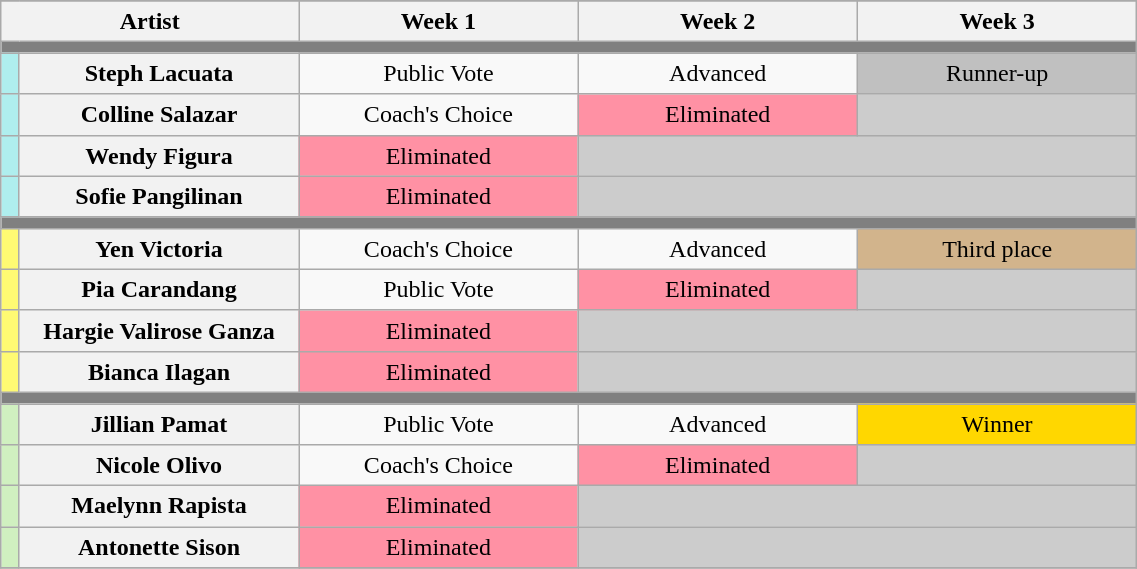<table class="wikitable" style="text-align:center; line-height:20px; width:60%">
<tr>
</tr>
<tr>
<th colspan="2">Artist</th>
<th width="15%">Week 1</th>
<th width="15%">Week 2</th>
<th width="15%">Week 3</th>
</tr>
<tr>
<td colspan="5" style="background:grey;"></td>
</tr>
<tr>
<th width="01%" style="background:#afeeee;"></th>
<th width="15%">Steph Lacuata</th>
<td>Public Vote</td>
<td>Advanced</td>
<td style="background:silver;">Runner-up</td>
</tr>
<tr>
<th width="01%" style="background:#afeeee;"></th>
<th width="15%">Colline Salazar</th>
<td>Coach's Choice</td>
<td style="background:#FF91A4">Eliminated</td>
<td style="background:#ccc"></td>
</tr>
<tr>
<th width="01%" style="background:#afeeee;"></th>
<th width="15%">Wendy Figura</th>
<td style="background:#FF91A4">Eliminated</td>
<td colspan="2" style="background:#ccc"></td>
</tr>
<tr>
<th width="01%" style="background:#afeeee;"></th>
<th width="15%">Sofie Pangilinan</th>
<td style="background:#FF91A4">Eliminated</td>
<td colspan="2" style="background:#ccc"></td>
</tr>
<tr>
<td colspan="5" style="background:grey;"></td>
</tr>
<tr>
<th width="01%" style="background:#fffa73;"></th>
<th width="15%">Yen Victoria</th>
<td>Coach's Choice</td>
<td>Advanced</td>
<td style="background:tan;">Third place</td>
</tr>
<tr>
<th width="01%" style="background:#fffa73;"></th>
<th width="15%">Pia Carandang</th>
<td>Public Vote</td>
<td style="background:#FF91A4">Eliminated</td>
<td style="background:#ccc"></td>
</tr>
<tr>
<th width="01%" style="background:#fffa73;"></th>
<th width="15%">Hargie Valirose Ganza</th>
<td style="background:#FF91A4">Eliminated</td>
<td colspan="2" style="background:#ccc"></td>
</tr>
<tr>
<th width="01%" style="background:#fffa73;"></th>
<th width="15%">Bianca Ilagan</th>
<td style="background:#FF91A4">Eliminated</td>
<td colspan="2" style="background:#ccc"></td>
</tr>
<tr>
<td colspan="5" style="background:grey;"></td>
</tr>
<tr>
<th width="01%" style="background:#d0f0c0;"></th>
<th width="15%">Jillian Pamat</th>
<td>Public Vote</td>
<td>Advanced</td>
<td style="background:gold;">Winner</td>
</tr>
<tr>
<th width="01%" style="background:#d0f0c0;"></th>
<th width="15%">Nicole Olivo</th>
<td>Coach's Choice</td>
<td style="background:#FF91A4">Eliminated</td>
<td style="background:#ccc"></td>
</tr>
<tr>
<th width="01%" style="background:#d0f0c0;"></th>
<th width="15%">Maelynn Rapista</th>
<td style="background:#FF91A4">Eliminated</td>
<td colspan="2" style="background:#ccc"></td>
</tr>
<tr>
<th width="01%" style="background:#d0f0c0;"></th>
<th width="15%">Antonette Sison</th>
<td style="background:#FF91A4">Eliminated</td>
<td colspan="2" style="background:#ccc"></td>
</tr>
<tr>
</tr>
</table>
